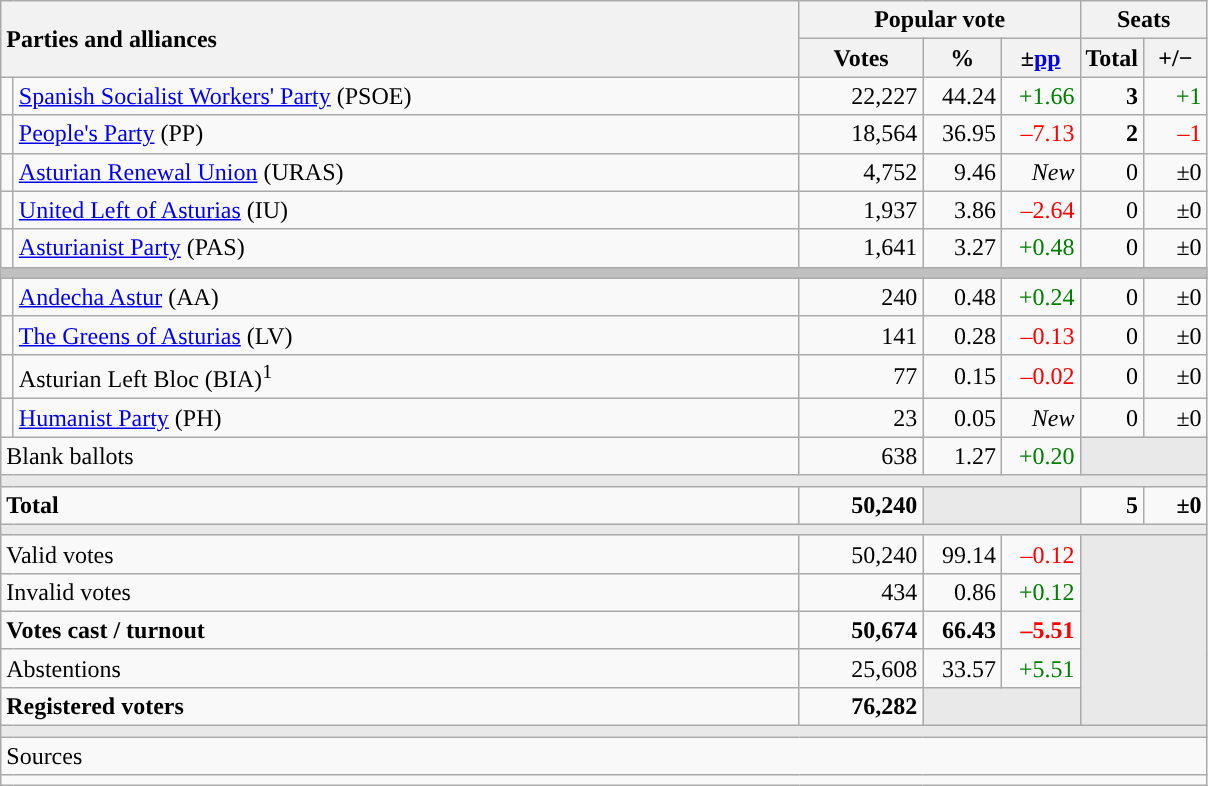<table class="wikitable" style="text-align:right;">
<tr>
<th style="text-align:left;" rowspan="2" colspan="2" width="525">Parties and alliances</th>
<th colspan="3">Popular vote</th>
<th colspan="2">Seats</th>
</tr>
<tr>
<th width="75">Votes</th>
<th width="45">%</th>
<th width="45">±<a href='#'>pp</a></th>
<th width="35">Total</th>
<th width="35">+/−</th>
</tr>
<tr>
<td width="1" style="color:inherit;background:"></td>
<td align="left"><a href='#'>Spanish Socialist Workers' Party</a> (PSOE)</td>
<td>22,227</td>
<td>44.24</td>
<td style="color:green;">+1.66</td>
<td><strong>3</strong></td>
<td style="color:green;">+1</td>
</tr>
<tr>
<td style="color:inherit;background:"></td>
<td align="left"><a href='#'>People's Party</a> (PP)</td>
<td>18,564</td>
<td>36.95</td>
<td style="color:red;">–7.13</td>
<td><strong>2</strong></td>
<td style="color:red;">–1</td>
</tr>
<tr>
<td style="color:inherit;background:"></td>
<td align="left"><a href='#'>Asturian Renewal Union</a> (URAS)</td>
<td>4,752</td>
<td>9.46</td>
<td><em>New</em></td>
<td>0</td>
<td>±0</td>
</tr>
<tr>
<td style="color:inherit;background:"></td>
<td align="left"><a href='#'>United Left of Asturias</a> (IU)</td>
<td>1,937</td>
<td>3.86</td>
<td style="color:red;">–2.64</td>
<td>0</td>
<td>±0</td>
</tr>
<tr>
<td style="color:inherit;background:"></td>
<td align="left"><a href='#'>Asturianist Party</a> (PAS)</td>
<td>1,641</td>
<td>3.27</td>
<td style="color:green;">+0.48</td>
<td>0</td>
<td>±0</td>
</tr>
<tr>
<td colspan="7" bgcolor="#C0C0C0"></td>
</tr>
<tr>
<td style="color:inherit;background:"></td>
<td align="left"><a href='#'>Andecha Astur</a> (AA)</td>
<td>240</td>
<td>0.48</td>
<td style="color:green;">+0.24</td>
<td>0</td>
<td>±0</td>
</tr>
<tr>
<td style="color:inherit;background:"></td>
<td align="left"><a href='#'>The Greens of Asturias</a> (LV)</td>
<td>141</td>
<td>0.28</td>
<td style="color:red;">–0.13</td>
<td>0</td>
<td>±0</td>
</tr>
<tr>
<td style="color:inherit;background:"></td>
<td align="left">Asturian Left Bloc (BIA)<sup>1</sup></td>
<td>77</td>
<td>0.15</td>
<td style="color:red;">–0.02</td>
<td>0</td>
<td>±0</td>
</tr>
<tr>
<td style="color:inherit;background:"></td>
<td align="left"><a href='#'>Humanist Party</a> (PH)</td>
<td>23</td>
<td>0.05</td>
<td><em>New</em></td>
<td>0</td>
<td>±0</td>
</tr>
<tr>
<td align="left" colspan="2">Blank ballots</td>
<td>638</td>
<td>1.27</td>
<td style="color:green;">+0.20</td>
<td bgcolor="#E9E9E9" colspan="2"></td>
</tr>
<tr>
<td colspan="7" bgcolor="#E9E9E9"></td>
</tr>
<tr style="font-weight:bold;">
<td align="left" colspan="2">Total</td>
<td>50,240</td>
<td bgcolor="#E9E9E9" colspan="2"></td>
<td>5</td>
<td>±0</td>
</tr>
<tr>
<td colspan="7" bgcolor="#E9E9E9"></td>
</tr>
<tr>
<td align="left" colspan="2">Valid votes</td>
<td>50,240</td>
<td>99.14</td>
<td style="color:red;">–0.12</td>
<td bgcolor="#E9E9E9" colspan="2" rowspan="5"></td>
</tr>
<tr>
<td align="left" colspan="2">Invalid votes</td>
<td>434</td>
<td>0.86</td>
<td style="color:green;">+0.12</td>
</tr>
<tr style="font-weight:bold;">
<td align="left" colspan="2">Votes cast / turnout</td>
<td>50,674</td>
<td>66.43</td>
<td style="color:red;">–5.51</td>
</tr>
<tr>
<td align="left" colspan="2">Abstentions</td>
<td>25,608</td>
<td>33.57</td>
<td style="color:green;">+5.51</td>
</tr>
<tr style="font-weight:bold;">
<td align="left" colspan="2">Registered voters</td>
<td>76,282</td>
<td bgcolor="#E9E9E9" colspan="2"></td>
</tr>
<tr>
<td colspan="7" bgcolor="#E9E9E9"></td>
</tr>
<tr>
<td align="left" colspan="7">Sources</td>
</tr>
<tr>
<td colspan="7" style="text-align:left; max-width:790px;"></td>
</tr>
</table>
